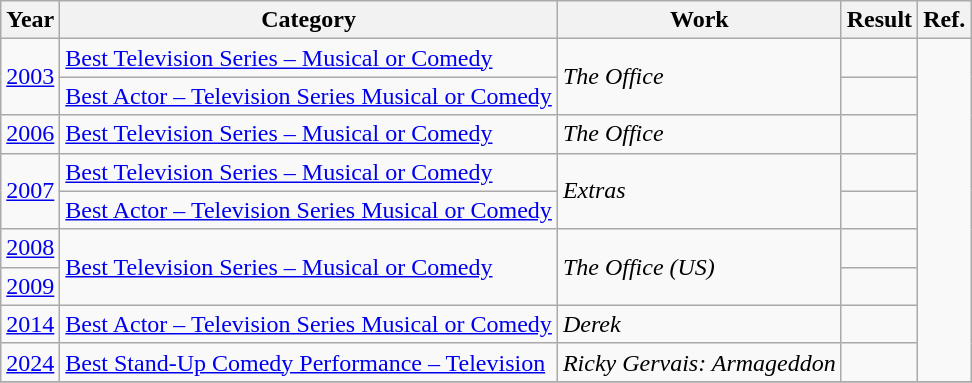<table class="wikitable">
<tr>
<th>Year</th>
<th>Category</th>
<th>Work</th>
<th>Result</th>
<th>Ref.</th>
</tr>
<tr>
<td rowspan=2><a href='#'>2003</a></td>
<td><a href='#'>Best Television Series – Musical or Comedy</a></td>
<td rowspan=2><em>The Office</em></td>
<td></td>
<td rowspan=9></td>
</tr>
<tr>
<td><a href='#'>Best Actor – Television Series Musical or Comedy</a></td>
<td></td>
</tr>
<tr>
<td><a href='#'>2006</a></td>
<td><a href='#'>Best Television Series – Musical or Comedy</a></td>
<td><em>The Office</em></td>
<td></td>
</tr>
<tr>
<td rowspan=2><a href='#'>2007</a></td>
<td><a href='#'>Best Television Series – Musical or Comedy</a></td>
<td rowspan=2><em>Extras</em></td>
<td></td>
</tr>
<tr>
<td><a href='#'>Best Actor – Television Series Musical or Comedy</a></td>
<td></td>
</tr>
<tr>
<td><a href='#'>2008</a></td>
<td rowspan=2><a href='#'>Best Television Series – Musical or Comedy</a></td>
<td rowspan=2><em>The Office (US)</em></td>
<td></td>
</tr>
<tr>
<td><a href='#'>2009</a></td>
<td></td>
</tr>
<tr>
<td><a href='#'>2014</a></td>
<td><a href='#'>Best Actor – Television Series Musical or Comedy</a></td>
<td><em>Derek</em></td>
<td></td>
</tr>
<tr>
<td><a href='#'>2024</a></td>
<td><a href='#'>Best Stand-Up Comedy Performance – Television</a></td>
<td><em>Ricky Gervais: Armageddon</em></td>
<td></td>
</tr>
<tr>
</tr>
</table>
